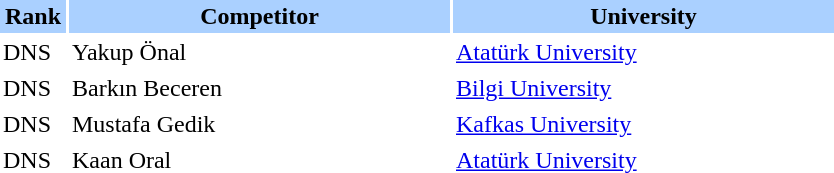<table border="0" cellspacing="2" cellpadding="2">
<tr bgcolor=AAD0FF>
<th width=40>Rank</th>
<th width=250>Competitor</th>
<th width=250>University</th>
</tr>
<tr>
<td>DNS</td>
<td>Yakup Önal</td>
<td><a href='#'>Atatürk University</a></td>
</tr>
<tr>
<td>DNS</td>
<td>Barkın Beceren</td>
<td><a href='#'>Bilgi University</a></td>
</tr>
<tr>
<td>DNS</td>
<td>Mustafa Gedik</td>
<td><a href='#'>Kafkas University</a></td>
</tr>
<tr>
<td>DNS</td>
<td>Kaan Oral</td>
<td><a href='#'>Atatürk University</a></td>
</tr>
</table>
